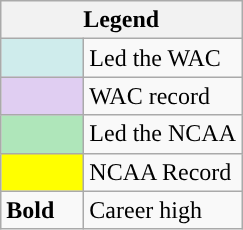<table class="wikitable">
<tr>
<th colspan="2">Legend</th>
</tr>
<tr>
<td style="background:#cfecec; width:3em;"></td>
<td>Led the WAC</td>
</tr>
<tr>
<td style="background:#E0CEF2; width:3em"></td>
<td>WAC record</td>
</tr>
<tr>
<td style="background:#afe6ba; width:3em;"></td>
<td>Led the NCAA</td>
</tr>
<tr>
<td style="background:#ff0; width:3em;"></td>
<td>NCAA Record</td>
</tr>
<tr>
<td><strong>Bold</strong></td>
<td>Career high</td>
</tr>
</table>
